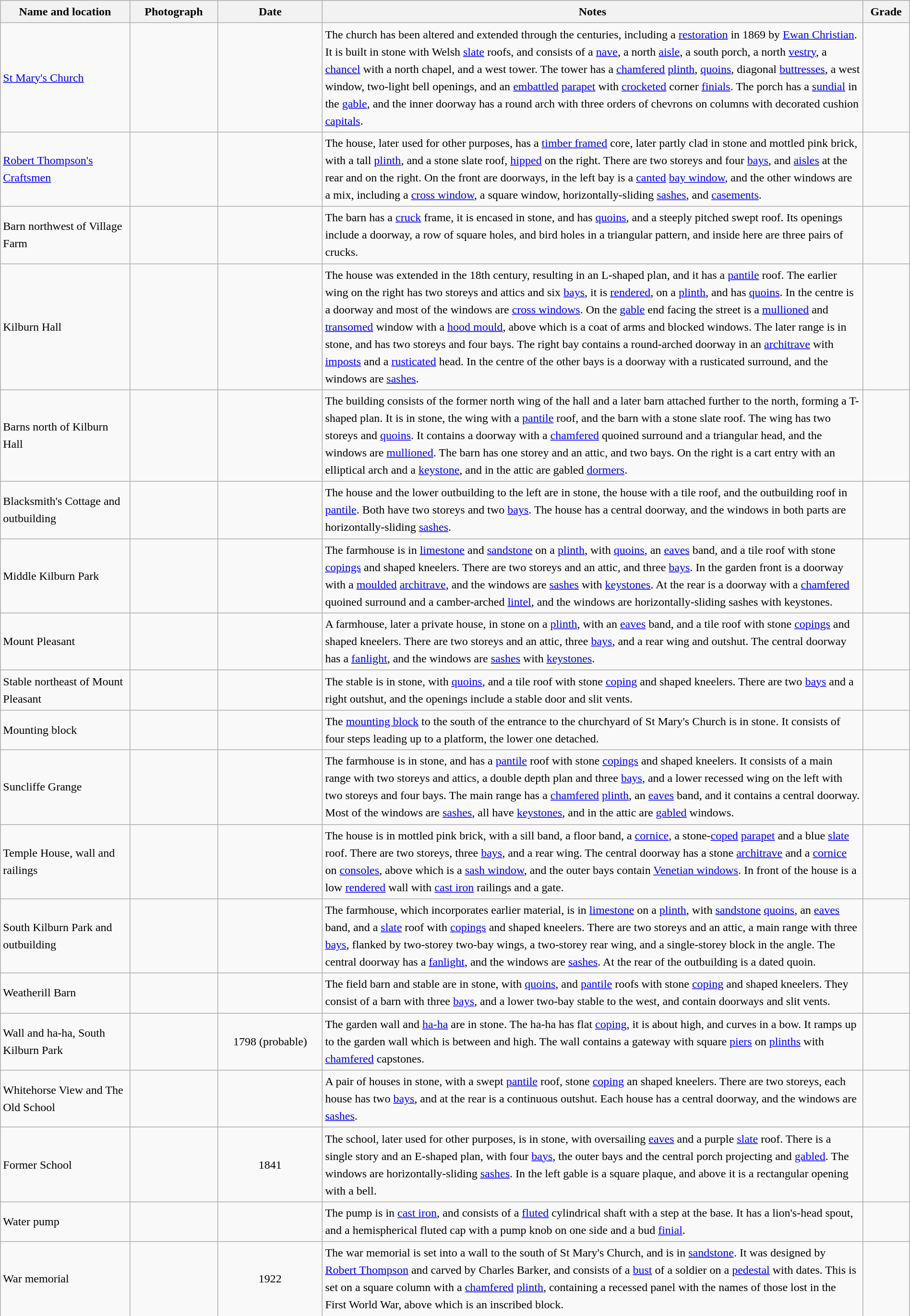<table class="wikitable sortable plainrowheaders" style="width:100%; border:0px; text-align:left; line-height:150%">
<tr>
<th scope="col"  style="width:150px">Name and location</th>
<th scope="col"  style="width:100px" class="unsortable">Photograph</th>
<th scope="col"  style="width:120px">Date</th>
<th scope="col"  style="width:650px" class="unsortable">Notes</th>
<th scope="col"  style="width:50px">Grade</th>
</tr>
<tr>
<td><a href='#'>St Mary's Church</a><br></td>
<td></td>
<td align="center"></td>
<td>The church has been altered and extended through the centuries, including a <a href='#'>restoration</a> in 1869 by <a href='#'>Ewan Christian</a>. It is built in stone with Welsh <a href='#'>slate</a> roofs, and consists of a <a href='#'>nave</a>, a north <a href='#'>aisle</a>, a south porch, a north <a href='#'>vestry</a>, a <a href='#'>chancel</a> with a north chapel, and a west tower. The tower has a <a href='#'>chamfered</a> <a href='#'>plinth</a>, <a href='#'>quoins</a>, diagonal <a href='#'>buttresses</a>, a west window, two-light bell openings, and an <a href='#'>embattled</a> <a href='#'>parapet</a> with <a href='#'>crocketed</a> corner <a href='#'>finials</a>. The porch has a <a href='#'>sundial</a> in the <a href='#'>gable</a>, and the inner doorway has a round arch with three orders of chevrons on columns with decorated cushion <a href='#'>capitals</a>.</td>
<td align="center" ></td>
</tr>
<tr>
<td><a href='#'>Robert Thompson's Craftsmen</a><br></td>
<td></td>
<td align="center"></td>
<td>The house, later used for other purposes, has a <a href='#'>timber framed</a> core, later partly clad in stone and mottled pink brick, with a tall <a href='#'>plinth</a>, and a stone slate roof, <a href='#'>hipped</a> on the right. There are two storeys and four <a href='#'>bays</a>, and <a href='#'>aisles</a> at the rear and on the right. On the front are doorways, in the left bay is a <a href='#'>canted</a> <a href='#'>bay window</a>, and the other windows are a mix, including a <a href='#'>cross window</a>, a square window, horizontally-sliding <a href='#'>sashes</a>, and <a href='#'>casements</a>.</td>
<td align="center" ></td>
</tr>
<tr>
<td>Barn northwest of Village Farm<br></td>
<td></td>
<td align="center"></td>
<td>The barn has a <a href='#'>cruck</a> frame, it is encased in stone, and has <a href='#'>quoins</a>, and a steeply pitched swept roof. Its openings include a doorway, a row of square holes, and bird holes in a triangular pattern, and inside here are three pairs of crucks.</td>
<td align="center" ></td>
</tr>
<tr>
<td>Kilburn Hall<br></td>
<td></td>
<td align="center"></td>
<td>The house was extended in the 18th century, resulting in an L-shaped plan, and it has a <a href='#'>pantile</a> roof. The earlier wing on the right has two storeys and attics and six <a href='#'>bays</a>, it is <a href='#'>rendered</a>, on a <a href='#'>plinth</a>, and has <a href='#'>quoins</a>. In the centre is a doorway and most of the windows are <a href='#'>cross windows</a>. On the <a href='#'>gable</a> end facing the street is a <a href='#'>mullioned</a> and <a href='#'>transomed</a> window with a <a href='#'>hood mould</a>, above which is a coat of arms and blocked windows. The later range is in stone, and has two storeys and four bays. The right bay contains a round-arched doorway in an <a href='#'>architrave</a> with <a href='#'>imposts</a> and a <a href='#'>rusticated</a> head. In the centre of the other bays is a doorway with a rusticated surround, and the windows are <a href='#'>sashes</a>.</td>
<td align="center" ></td>
</tr>
<tr>
<td>Barns north of Kilburn Hall<br></td>
<td></td>
<td align="center"></td>
<td>The building consists of the former north wing of the hall and a later barn attached further to the north, forming a T-shaped plan. It is in stone, the wing with a <a href='#'>pantile</a> roof, and the barn with a stone slate roof. The wing has two storeys and <a href='#'>quoins</a>. It contains a doorway with a <a href='#'>chamfered</a> quoined surround and a triangular head, and the windows are <a href='#'>mullioned</a>. The barn has one storey and an attic, and two bays. On the right is a cart entry with an elliptical arch and a <a href='#'>keystone</a>, and in the attic are gabled <a href='#'>dormers</a>.</td>
<td align="center" ></td>
</tr>
<tr>
<td>Blacksmith's Cottage and outbuilding<br></td>
<td></td>
<td align="center"></td>
<td>The house and the lower outbuilding to the left are in stone, the house with a tile roof, and the outbuilding roof in <a href='#'>pantile</a>.  Both have two storeys and two <a href='#'>bays</a>. The house has a central doorway, and the windows in both parts are horizontally-sliding <a href='#'>sashes</a>.</td>
<td align="center" ></td>
</tr>
<tr>
<td>Middle Kilburn Park<br></td>
<td></td>
<td align="center"></td>
<td>The farmhouse is in <a href='#'>limestone</a> and <a href='#'>sandstone</a> on a <a href='#'>plinth</a>, with <a href='#'>quoins</a>, an <a href='#'>eaves</a> band, and a tile roof with stone <a href='#'>copings</a> and shaped kneelers. There are two storeys and an attic, and three <a href='#'>bays</a>. In the garden front is a doorway with a <a href='#'>moulded</a> <a href='#'>architrave</a>, and the windows are <a href='#'>sashes</a> with <a href='#'>keystones</a>. At the rear is a doorway with a <a href='#'>chamfered</a> quoined surround and a camber-arched <a href='#'>lintel</a>, and the windows are horizontally-sliding sashes with keystones.</td>
<td align="center" ></td>
</tr>
<tr>
<td>Mount Pleasant<br></td>
<td></td>
<td align="center"></td>
<td>A farmhouse, later a private house, in stone on a <a href='#'>plinth</a>, with an <a href='#'>eaves</a> band, and a tile roof with stone <a href='#'>copings</a> and shaped kneelers. There are two storeys and an attic,  three <a href='#'>bays</a>, and a rear wing and outshut. The central doorway has a <a href='#'>fanlight</a>, and the windows are <a href='#'>sashes</a> with <a href='#'>keystones</a>.</td>
<td align="center" ></td>
</tr>
<tr>
<td>Stable northeast of Mount Pleasant<br></td>
<td></td>
<td align="center"></td>
<td>The stable is in stone, with <a href='#'>quoins</a>, and a tile roof with stone <a href='#'>coping</a> and shaped kneelers. There are two <a href='#'>bays</a> and a right outshut, and the openings include a stable door and slit vents.</td>
<td align="center" ></td>
</tr>
<tr>
<td>Mounting block<br></td>
<td></td>
<td align="center"></td>
<td>The <a href='#'>mounting block</a> to the south of the entrance to the churchyard of St Mary's Church is in stone. It consists of four steps leading up to a platform, the lower one detached.</td>
<td align="center" ></td>
</tr>
<tr>
<td>Suncliffe Grange<br></td>
<td></td>
<td align="center"></td>
<td>The farmhouse is in stone, and has a <a href='#'>pantile</a> roof with stone <a href='#'>copings</a> and shaped kneelers. It consists of a main range with two storeys and attics, a double depth plan and three <a href='#'>bays</a>, and a lower recessed wing on the left with two storeys and four bays. The main range has a <a href='#'>chamfered</a> <a href='#'>plinth</a>, an <a href='#'>eaves</a> band, and it contains a central doorway. Most of the windows are <a href='#'>sashes</a>, all have <a href='#'>keystones</a>, and in the attic are <a href='#'>gabled</a> windows.</td>
<td align="center" ></td>
</tr>
<tr>
<td>Temple House, wall and railings<br></td>
<td></td>
<td align="center"></td>
<td>The house is in mottled pink brick, with a sill band, a floor band, a <a href='#'>cornice</a>, a stone-<a href='#'>coped</a> <a href='#'>parapet</a> and a blue <a href='#'>slate</a> roof. There are two storeys, three <a href='#'>bays</a>, and a rear wing. The central doorway has a stone <a href='#'>architrave</a> and a <a href='#'>cornice</a> on <a href='#'>consoles</a>, above which is  a <a href='#'>sash window</a>, and the outer bays contain <a href='#'>Venetian windows</a>. In front of the house is a low <a href='#'>rendered</a> wall with <a href='#'>cast iron</a> railings and a gate.</td>
<td align="center" ></td>
</tr>
<tr>
<td>South Kilburn Park and outbuilding<br></td>
<td></td>
<td align="center"></td>
<td>The farmhouse, which incorporates earlier material, is in <a href='#'>limestone</a> on  a <a href='#'>plinth</a>, with <a href='#'>sandstone</a> <a href='#'>quoins</a>, an <a href='#'>eaves</a> band, and a <a href='#'>slate</a> roof with <a href='#'>copings</a> and shaped kneelers. There are two storeys and an attic, a main range with three <a href='#'>bays</a>, flanked by two-storey two-bay wings, a two-storey rear wing, and a single-storey block in the angle. The central doorway has a <a href='#'>fanlight</a>, and the windows are <a href='#'>sashes</a>. At the rear of the outbuilding is a dated quoin.</td>
<td align="center" ></td>
</tr>
<tr>
<td>Weatherill Barn<br></td>
<td></td>
<td align="center"></td>
<td>The field barn and stable are in stone, with <a href='#'>quoins</a>, and <a href='#'>pantile</a> roofs with stone <a href='#'>coping</a> and shaped kneelers.  They consist of a barn with three <a href='#'>bays</a>, and a lower two-bay stable to the west, and contain doorways and slit vents.</td>
<td align="center" ></td>
</tr>
<tr>
<td>Wall and ha-ha, South Kilburn Park<br></td>
<td></td>
<td align="center">1798 (probable)</td>
<td>The garden wall and <a href='#'>ha-ha</a> are in stone. The ha-ha has flat <a href='#'>coping</a>, it is about  high, and curves in a bow. It ramps up to the garden wall which is between  and  high. The wall contains a gateway with square <a href='#'>piers</a> on <a href='#'>plinths</a> with <a href='#'>chamfered</a> capstones.</td>
<td align="center" ></td>
</tr>
<tr>
<td>Whitehorse View and The Old School<br></td>
<td></td>
<td align="center"></td>
<td>A pair of houses in stone, with a swept <a href='#'>pantile</a> roof, stone <a href='#'>coping</a> an shaped kneelers. There are two storeys, each house has two <a href='#'>bays</a>, and at the rear is a continuous outshut. Each house has a central doorway, and the windows are <a href='#'>sashes</a>.</td>
<td align="center" ></td>
</tr>
<tr>
<td>Former School<br></td>
<td></td>
<td align="center">1841</td>
<td>The school, later used for other purposes, is in stone, with oversailing <a href='#'>eaves</a> and a purple <a href='#'>slate</a> roof. There is a single story and an E-shaped plan, with four <a href='#'>bays</a>, the outer bays and the central porch projecting and <a href='#'>gabled</a>. The windows are horizontally-sliding <a href='#'>sashes</a>. In the left gable is a square plaque, and above it is a rectangular opening with a bell.</td>
<td align="center" ></td>
</tr>
<tr>
<td>Water pump<br></td>
<td></td>
<td align="center"></td>
<td>The pump is in <a href='#'>cast iron</a>, and consists of a <a href='#'>fluted</a> cylindrical shaft with a step at the base.  It has a lion's-head spout, and a hemispherical fluted cap with a pump knob on one side and a bud <a href='#'>finial</a>.</td>
<td align="center" ></td>
</tr>
<tr>
<td>War memorial<br></td>
<td></td>
<td align="center">1922</td>
<td>The war memorial is set into a wall to the south of St Mary's Church, and is in <a href='#'>sandstone</a>. It was designed by <a href='#'>Robert Thompson</a> and carved by Charles Barker, and consists of a <a href='#'>bust</a> of a soldier on a <a href='#'>pedestal</a> with dates. This is set on a square column with a <a href='#'>chamfered</a> <a href='#'>plinth</a>, containing a recessed panel with the names of those lost in the First World War, above which is an inscribed block.</td>
<td align="center" ></td>
</tr>
<tr>
</tr>
</table>
